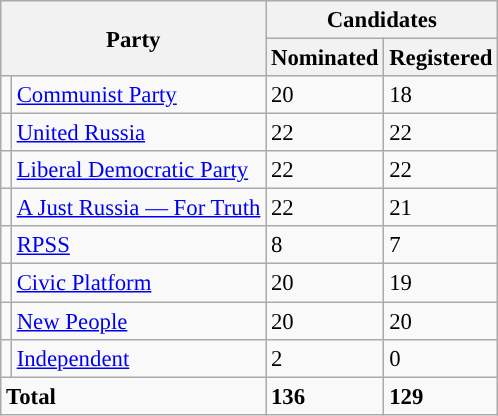<table class="wikitable sortable" style="background: #f9f9f9; text-align:left; font-size: 95%">
<tr>
<th align=center rowspan=2 colspan=2>Party</th>
<th align=center colspan=2>Candidates</th>
</tr>
<tr>
<th align=center>Nominated</th>
<th align=center>Registered</th>
</tr>
<tr>
<td></td>
<td><a href='#'>Communist Party</a></td>
<td>20</td>
<td>18</td>
</tr>
<tr>
<td></td>
<td><a href='#'>United Russia</a></td>
<td>22</td>
<td>22</td>
</tr>
<tr>
<td></td>
<td><a href='#'>Liberal Democratic Party</a></td>
<td>22</td>
<td>22</td>
</tr>
<tr>
<td></td>
<td><a href='#'>A Just Russia — For Truth</a></td>
<td>22</td>
<td>21</td>
</tr>
<tr>
<td></td>
<td><a href='#'>RPSS</a></td>
<td>8</td>
<td>7</td>
</tr>
<tr>
<td></td>
<td><a href='#'>Civic Platform</a></td>
<td>20</td>
<td>19</td>
</tr>
<tr>
<td></td>
<td><a href='#'>New People</a></td>
<td>20</td>
<td>20</td>
</tr>
<tr>
<td></td>
<td><a href='#'>Independent</a></td>
<td>2</td>
<td>0</td>
</tr>
<tr>
<td colspan=2><strong>Total</strong></td>
<td><strong>136</strong></td>
<td><strong>129</strong></td>
</tr>
</table>
